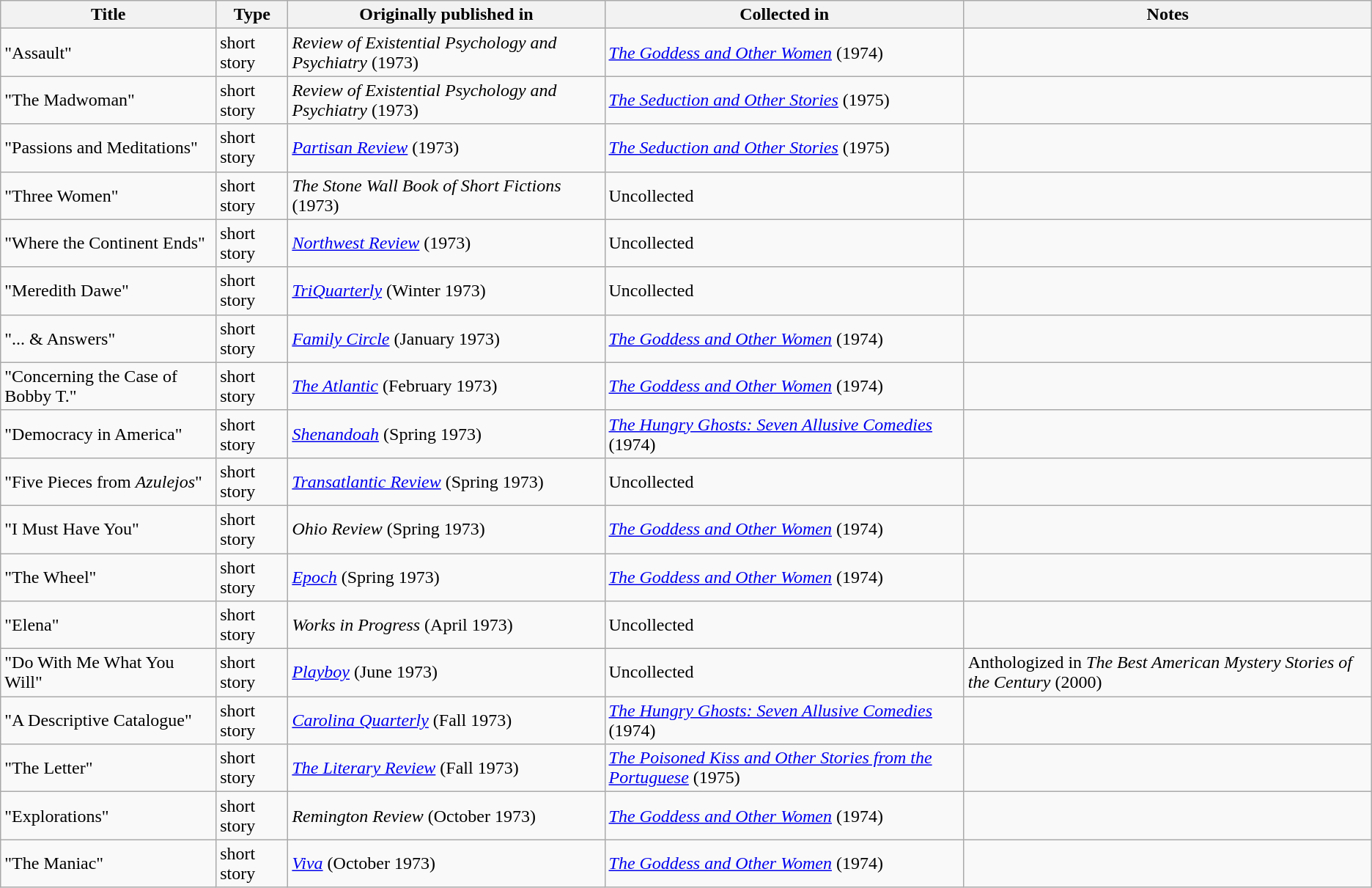<table class="wikitable">
<tr>
<th>Title</th>
<th>Type</th>
<th>Originally published in</th>
<th>Collected in</th>
<th>Notes</th>
</tr>
<tr>
<td>"Assault"</td>
<td>short story</td>
<td><em>Review of Existential Psychology and Psychiatry</em> (1973)</td>
<td><em><a href='#'>The Goddess and Other Women</a></em> (1974)</td>
<td></td>
</tr>
<tr>
<td>"The Madwoman"</td>
<td>short story</td>
<td><em>Review of Existential Psychology and Psychiatry</em> (1973)</td>
<td><em><a href='#'>The Seduction and Other Stories</a></em> (1975)</td>
<td></td>
</tr>
<tr>
<td>"Passions and Meditations"</td>
<td>short story</td>
<td><em><a href='#'>Partisan Review</a></em> (1973)</td>
<td><em><a href='#'>The Seduction and Other Stories</a></em> (1975)</td>
<td></td>
</tr>
<tr>
<td>"Three Women"</td>
<td>short story</td>
<td><em>The Stone Wall Book of Short Fictions</em> (1973)</td>
<td>Uncollected</td>
<td></td>
</tr>
<tr>
<td>"Where the Continent Ends"</td>
<td>short story</td>
<td><em><a href='#'>Northwest Review</a></em> (1973)</td>
<td>Uncollected</td>
<td></td>
</tr>
<tr>
<td>"Meredith Dawe"</td>
<td>short story</td>
<td><em><a href='#'>TriQuarterly</a></em> (Winter 1973)</td>
<td>Uncollected</td>
<td></td>
</tr>
<tr>
<td>"... & Answers"</td>
<td>short story</td>
<td><em><a href='#'>Family Circle</a></em> (January 1973)</td>
<td><em><a href='#'>The Goddess and Other Women</a></em> (1974)</td>
<td></td>
</tr>
<tr>
<td>"Concerning the Case of Bobby T."</td>
<td>short story</td>
<td><em><a href='#'>The Atlantic</a></em> (February 1973)</td>
<td><em><a href='#'>The Goddess and Other Women</a></em> (1974)</td>
<td></td>
</tr>
<tr>
<td>"Democracy in America"</td>
<td>short story</td>
<td><em><a href='#'>Shenandoah</a></em> (Spring 1973)</td>
<td><em><a href='#'>The Hungry Ghosts: Seven Allusive Comedies</a></em> (1974)</td>
<td></td>
</tr>
<tr>
<td>"Five Pieces from <em>Azulejos</em>"</td>
<td>short story</td>
<td><em><a href='#'>Transatlantic Review</a></em> (Spring 1973)</td>
<td>Uncollected</td>
<td></td>
</tr>
<tr>
<td>"I Must Have You"</td>
<td>short story</td>
<td><em>Ohio Review</em> (Spring 1973)</td>
<td><em><a href='#'>The Goddess and Other Women</a></em> (1974)</td>
<td></td>
</tr>
<tr>
<td>"The Wheel"</td>
<td>short story</td>
<td><em><a href='#'>Epoch</a></em> (Spring 1973)</td>
<td><em><a href='#'>The Goddess and Other Women</a></em> (1974)</td>
<td></td>
</tr>
<tr>
<td>"Elena"</td>
<td>short story</td>
<td><em>Works in Progress</em> (April 1973)</td>
<td>Uncollected</td>
<td></td>
</tr>
<tr>
<td>"Do With Me What You Will"</td>
<td>short story</td>
<td><em><a href='#'>Playboy</a></em> (June 1973)</td>
<td>Uncollected</td>
<td>Anthologized in <em>The Best American Mystery Stories of the Century</em> (2000)</td>
</tr>
<tr>
<td>"A Descriptive Catalogue"</td>
<td>short story</td>
<td><em><a href='#'>Carolina Quarterly</a></em> (Fall 1973)</td>
<td><em><a href='#'>The Hungry Ghosts: Seven Allusive Comedies</a></em> (1974)</td>
<td></td>
</tr>
<tr>
<td>"The Letter"</td>
<td>short story</td>
<td><em><a href='#'>The Literary Review</a></em> (Fall 1973)</td>
<td><em><a href='#'>The Poisoned Kiss and Other Stories from the Portuguese</a></em> (1975)</td>
<td></td>
</tr>
<tr>
<td>"Explorations"</td>
<td>short story</td>
<td><em>Remington Review</em> (October 1973)</td>
<td><em><a href='#'>The Goddess and Other Women</a></em> (1974)</td>
<td></td>
</tr>
<tr>
<td>"The Maniac"</td>
<td>short story</td>
<td><em><a href='#'>Viva</a></em> (October 1973)</td>
<td><em><a href='#'>The Goddess and Other Women</a></em> (1974)</td>
<td></td>
</tr>
</table>
